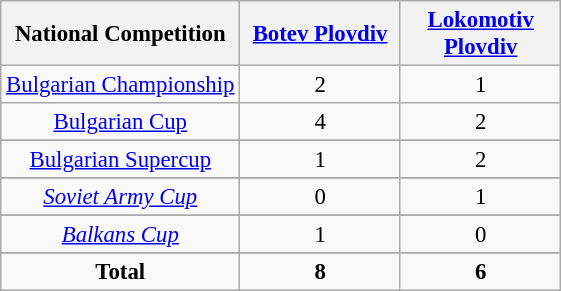<table class="wikitable" style="text-align:center; font-size:95%">
<tr>
<th>National Competition</th>
<th width="100"><a href='#'>Botev Plovdiv</a></th>
<th width="100"><a href='#'>Lokomotiv Plovdiv</a></th>
</tr>
<tr>
<td><a href='#'>Bulgarian Championship</a></td>
<td>2</td>
<td>1</td>
</tr>
<tr>
<td><a href='#'>Bulgarian Cup</a></td>
<td>4</td>
<td>2</td>
</tr>
<tr>
</tr>
<tr>
<td><a href='#'>Bulgarian Supercup</a></td>
<td>1</td>
<td>2</td>
</tr>
<tr>
</tr>
<tr>
<td><em><a href='#'>Soviet Army Cup</a></em></td>
<td>0</td>
<td>1</td>
</tr>
<tr>
</tr>
<tr>
<td><em><a href='#'>Balkans Cup</a></em></td>
<td>1</td>
<td>0</td>
</tr>
<tr>
</tr>
<tr>
<td><strong>Total</strong></td>
<td><strong>8</strong></td>
<td><strong>6</strong></td>
</tr>
</table>
